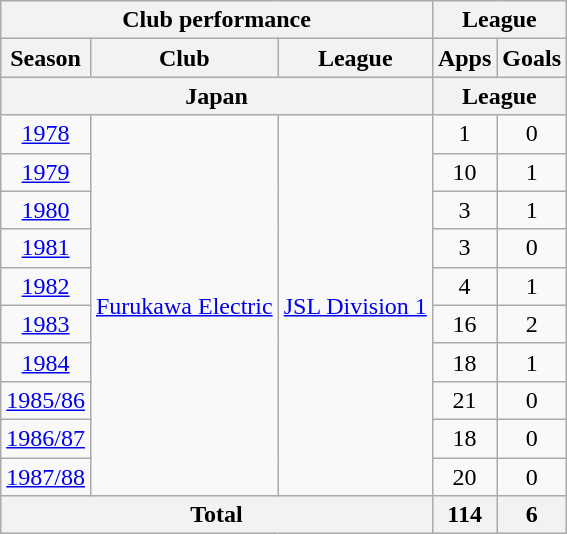<table class="wikitable" style="text-align:center;">
<tr>
<th colspan=3>Club performance</th>
<th colspan=2>League</th>
</tr>
<tr>
<th>Season</th>
<th>Club</th>
<th>League</th>
<th>Apps</th>
<th>Goals</th>
</tr>
<tr>
<th colspan=3>Japan</th>
<th colspan=2>League</th>
</tr>
<tr>
<td><a href='#'>1978</a></td>
<td rowspan="10"><a href='#'>Furukawa Electric</a></td>
<td rowspan="10"><a href='#'>JSL Division 1</a></td>
<td>1</td>
<td>0</td>
</tr>
<tr>
<td><a href='#'>1979</a></td>
<td>10</td>
<td>1</td>
</tr>
<tr>
<td><a href='#'>1980</a></td>
<td>3</td>
<td>1</td>
</tr>
<tr>
<td><a href='#'>1981</a></td>
<td>3</td>
<td>0</td>
</tr>
<tr>
<td><a href='#'>1982</a></td>
<td>4</td>
<td>1</td>
</tr>
<tr>
<td><a href='#'>1983</a></td>
<td>16</td>
<td>2</td>
</tr>
<tr>
<td><a href='#'>1984</a></td>
<td>18</td>
<td>1</td>
</tr>
<tr>
<td><a href='#'>1985/86</a></td>
<td>21</td>
<td>0</td>
</tr>
<tr>
<td><a href='#'>1986/87</a></td>
<td>18</td>
<td>0</td>
</tr>
<tr>
<td><a href='#'>1987/88</a></td>
<td>20</td>
<td>0</td>
</tr>
<tr>
<th colspan=3>Total</th>
<th>114</th>
<th>6</th>
</tr>
</table>
